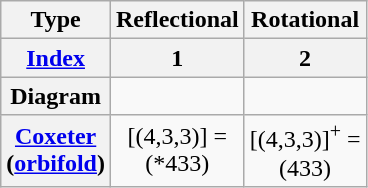<table class=wikitable>
<tr align=center>
<th>Type</th>
<th>Reflectional</th>
<th>Rotational</th>
</tr>
<tr align=center>
<th><a href='#'>Index</a></th>
<th>1</th>
<th>2</th>
</tr>
<tr align=center>
<th>Diagram</th>
<td></td>
<td></td>
</tr>
<tr align=center>
<th><a href='#'>Coxeter</a><br>(<a href='#'>orbifold</a>)</th>
<td>[(4,3,3)] = <br>(*433)</td>
<td>[(4,3,3)]<sup>+</sup> = <br>(433)</td>
</tr>
</table>
